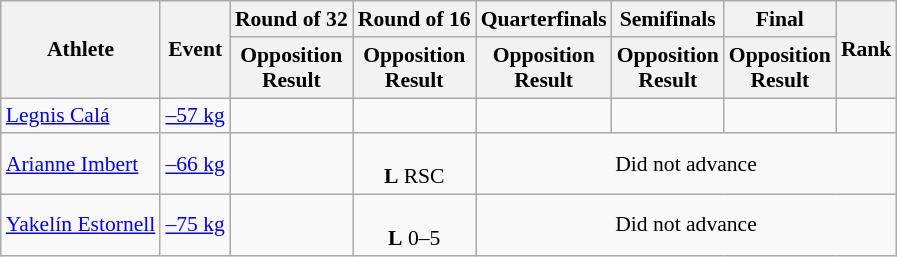<table class=wikitable style=font-size:90%;text-align:center>
<tr>
<th rowspan=2>Athlete</th>
<th rowspan=2>Event</th>
<th>Round of 32</th>
<th>Round of 16</th>
<th>Quarterfinals</th>
<th>Semifinals</th>
<th>Final</th>
<th rowspan="2">Rank</th>
</tr>
<tr>
<th>Opposition<br>Result</th>
<th>Opposition<br>Result</th>
<th>Opposition<br>Result</th>
<th>Opposition<br>Result</th>
<th>Opposition<br>Result</th>
</tr>
<tr align=center>
<td align=left><a href='#'>Legnis Calá</a></td>
<td align=left><a href='#'>–57 kg</a></td>
<td></td>
<td></td>
<td></td>
<td></td>
<td></td>
<td></td>
</tr>
<tr>
<td align=left><a href='#'>Arianne Imbert</a></td>
<td align=left><a href='#'>–66 kg</a></td>
<td></td>
<td><br><strong>L</strong> RSC</td>
<td colspan=4>Did not advance</td>
</tr>
<tr>
<td align=left><a href='#'>Yakelín Estornell</a></td>
<td align=left><a href='#'>–75 kg</a></td>
<td></td>
<td><br><strong>L</strong> 0–5</td>
<td colspan=4>Did not advance</td>
</tr>
</table>
